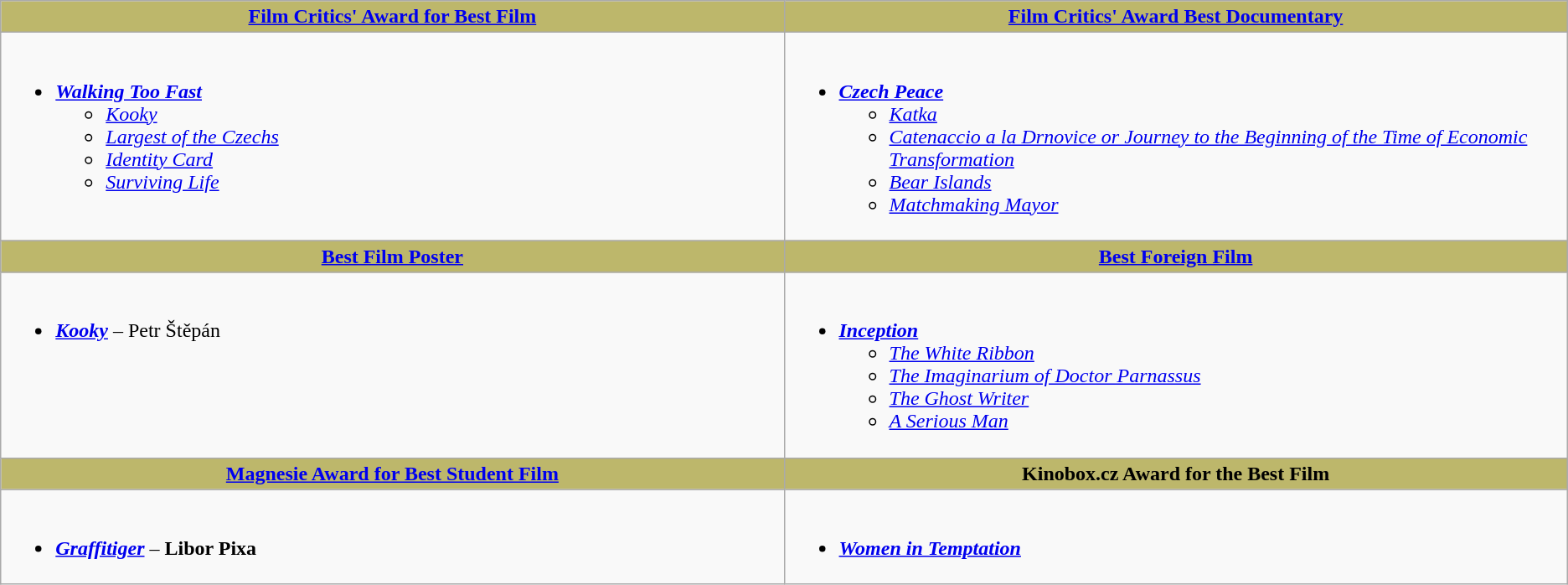<table class=wikitable>
<tr>
<th style="background:#BDB76B; width: 50%"><a href='#'>Film Critics' Award for Best Film</a></th>
<th style="background:#BDB76B; width: 50%"><a href='#'>Film Critics' Award Best Documentary</a></th>
</tr>
<tr>
<td valign="top"><br><ul><li><strong><em><a href='#'>Walking Too Fast</a></em></strong><ul><li><em><a href='#'>Kooky</a></em></li><li><em><a href='#'>Largest of the Czechs</a></em></li><li><em><a href='#'>Identity Card</a></em></li><li><em><a href='#'>Surviving Life</a></em></li></ul></li></ul></td>
<td valign="top"><br><ul><li><strong><em><a href='#'>Czech Peace</a></em></strong><ul><li><em><a href='#'>Katka</a></em></li><li><em><a href='#'>Catenaccio a la Drnovice or Journey to the Beginning of the Time of Economic Transformation</a></em></li><li><em><a href='#'>Bear Islands</a></em></li><li><em><a href='#'>Matchmaking Mayor</a></em></li></ul></li></ul></td>
</tr>
<tr>
<th style="background:#BDB76B; width: 50%"><a href='#'>Best Film Poster</a></th>
<th style="background:#BDB76B; width: 50%"><a href='#'>Best Foreign Film</a></th>
</tr>
<tr>
<td valign="top"><br><ul><li><strong><em><a href='#'>Kooky</a></em></strong> – Petr Štěpán</li></ul></td>
<td valign="top"><br><ul><li><strong><em><a href='#'>Inception</a></em></strong><ul><li><em><a href='#'>The White Ribbon</a></em></li><li><em><a href='#'>The Imaginarium of Doctor Parnassus</a></em></li><li><em><a href='#'>The Ghost Writer</a></em></li><li><em><a href='#'>A Serious Man</a></em></li></ul></li></ul></td>
</tr>
<tr>
<th style="background:#BDB76B; width: 50%"><a href='#'>Magnesie Award for Best Student Film</a></th>
<th style="background:#BDB76B; width: 50%">Kinobox.cz Award for the Best Film</th>
</tr>
<tr>
<td valign="top"><br><ul><li><strong><em><a href='#'>Graffitiger</a></em></strong> – <strong>Libor Pixa</strong></li></ul></td>
<td valign="top"><br><ul><li><strong><em><a href='#'>Women in Temptation</a></em></strong></li></ul></td>
</tr>
</table>
